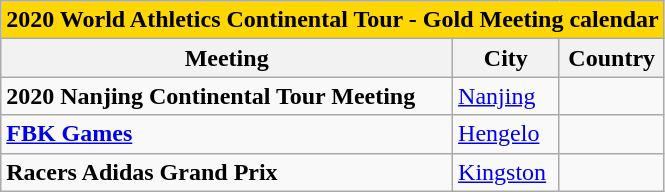<table class="wikitable sortable">
<tr>
<td align=center colspan=4 bgcolor="gold"><strong>2020 World Athletics Continental Tour - Gold Meeting calendar</strong></td>
</tr>
<tr>
<th>Meeting</th>
<th>City</th>
<th>Country</th>
</tr>
<tr>
<td><strong>2020 Nanjing Continental Tour Meeting</strong></td>
<td><a href='#'>Nanjing</a></td>
<td></td>
</tr>
<tr>
<td><strong><a href='#'>FBK Games</a></strong></td>
<td><a href='#'>Hengelo</a></td>
<td></td>
</tr>
<tr>
<td><strong>Racers Adidas Grand Prix</strong></td>
<td><a href='#'>Kingston</a></td>
<td></td>
</tr>
</table>
